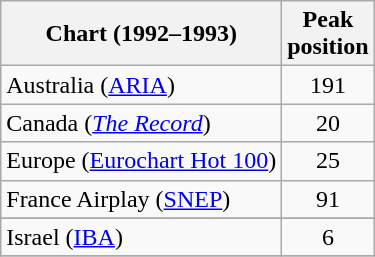<table class="wikitable sortable">
<tr>
<th>Chart (1992–1993)</th>
<th>Peak<br>position</th>
</tr>
<tr>
<td>Australia (<a href='#'>ARIA</a>)</td>
<td align="center">191</td>
</tr>
<tr>
<td>Canada (<em><a href='#'>The Record</a></em>)</td>
<td style="text-align:center;">20</td>
</tr>
<tr>
<td>Europe (<a href='#'>Eurochart Hot 100</a>)</td>
<td style="text-align:center;">25</td>
</tr>
<tr>
<td>France Airplay (<a href='#'>SNEP</a>)</td>
<td style="text-align:center;">91</td>
</tr>
<tr>
</tr>
<tr>
<td>Israel (<a href='#'>IBA</a>)</td>
<td style="text-align:center;">6</td>
</tr>
<tr>
</tr>
</table>
